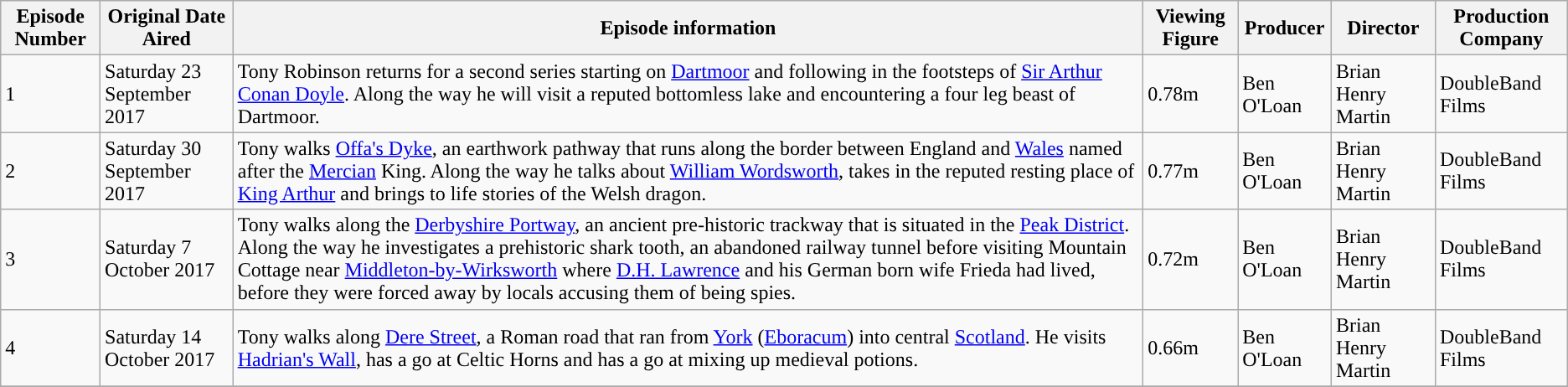<table class="wikitable sortable">
<tr>
<th>Episode Number</th>
<th>Original Date Aired</th>
<th>Episode information</th>
<th>Viewing Figure</th>
<th>Producer</th>
<th>Director</th>
<th>Production Company</th>
</tr>
<tr>
<td>1</td>
<td>Saturday 23 September 2017</td>
<td>Tony Robinson returns for a second series starting on <a href='#'>Dartmoor</a> and following in the footsteps of <a href='#'>Sir Arthur Conan Doyle</a>. Along the way he will visit a reputed bottomless lake and encountering a four leg beast of Dartmoor.</td>
<td>0.78m</td>
<td>Ben O'Loan</td>
<td>Brian Henry Martin</td>
<td>DoubleBand Films</td>
</tr>
<tr>
<td>2</td>
<td>Saturday 30 September 2017</td>
<td>Tony walks <a href='#'>Offa's Dyke</a>, an earthwork pathway that runs along the border between England and <a href='#'>Wales</a> named after the <a href='#'>Mercian</a> King. Along the way he talks about <a href='#'>William Wordsworth</a>, takes in the reputed resting place of <a href='#'>King Arthur</a> and brings to life stories of the Welsh dragon.</td>
<td>0.77m</td>
<td>Ben O'Loan</td>
<td>Brian Henry Martin</td>
<td>DoubleBand Films</td>
</tr>
<tr>
<td>3</td>
<td>Saturday 7 October 2017</td>
<td>Tony walks along the <a href='#'>Derbyshire Portway</a>, an ancient pre-historic trackway that is situated in the <a href='#'>Peak District</a>. Along the way he investigates a prehistoric shark tooth, an abandoned railway tunnel before visiting Mountain Cottage near <a href='#'>Middleton-by-Wirksworth</a> where <a href='#'>D.H. Lawrence</a> and his German born wife Frieda had lived, before they were forced away by locals accusing them of being spies.</td>
<td>0.72m</td>
<td>Ben O'Loan</td>
<td>Brian Henry Martin</td>
<td>DoubleBand Films</td>
</tr>
<tr>
<td>4</td>
<td>Saturday 14 October 2017</td>
<td>Tony walks along <a href='#'>Dere Street</a>, a Roman road that ran from <a href='#'>York</a> (<a href='#'>Eboracum</a>) into central <a href='#'>Scotland</a>. He visits <a href='#'>Hadrian's Wall</a>, has a go at Celtic Horns and has a go at mixing up medieval potions.</td>
<td>0.66m</td>
<td>Ben O'Loan</td>
<td>Brian Henry Martin</td>
<td>DoubleBand Films</td>
</tr>
<tr>
</tr>
</table>
